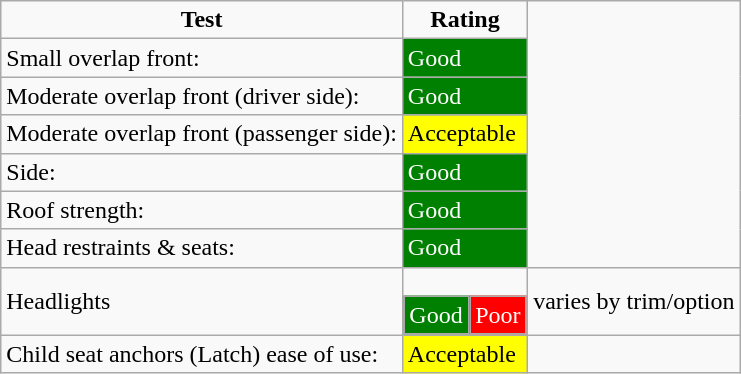<table class="wikitable">
<tr>
<td style="text-align:center;"><strong>Test</strong></td>
<td style="text-align:center;"><strong>Rating</strong></td>
</tr>
<tr>
<td>Small overlap front:</td>
<td style="color:white;background: green">Good</td>
</tr>
<tr>
<td>Moderate overlap front (driver side):</td>
<td style="color:white;background: green">Good</td>
</tr>
<tr>
<td>Moderate overlap front (passenger side):</td>
<td style="background: yellow">Acceptable</td>
</tr>
<tr>
<td>Side:</td>
<td style="color:white;background: green">Good</td>
</tr>
<tr>
<td>Roof strength:</td>
<td style="color:white;background: green">Good</td>
</tr>
<tr>
<td>Head restraints & seats:</td>
<td style="color:white;background: green">Good</td>
</tr>
<tr>
<td>Headlights</td>
<td style="margin:0;padding:0"><br><table border=0 cellspacing=0>
<tr>
<td style="color:white;background: green">Good</td>
<td style="color:white;background: red">Poor</td>
</tr>
</table>
</td>
<td>varies by trim/option</td>
</tr>
<tr>
<td>Child seat anchors (Latch) ease of use:</td>
<td style="background: yellow">Acceptable</td>
</tr>
</table>
